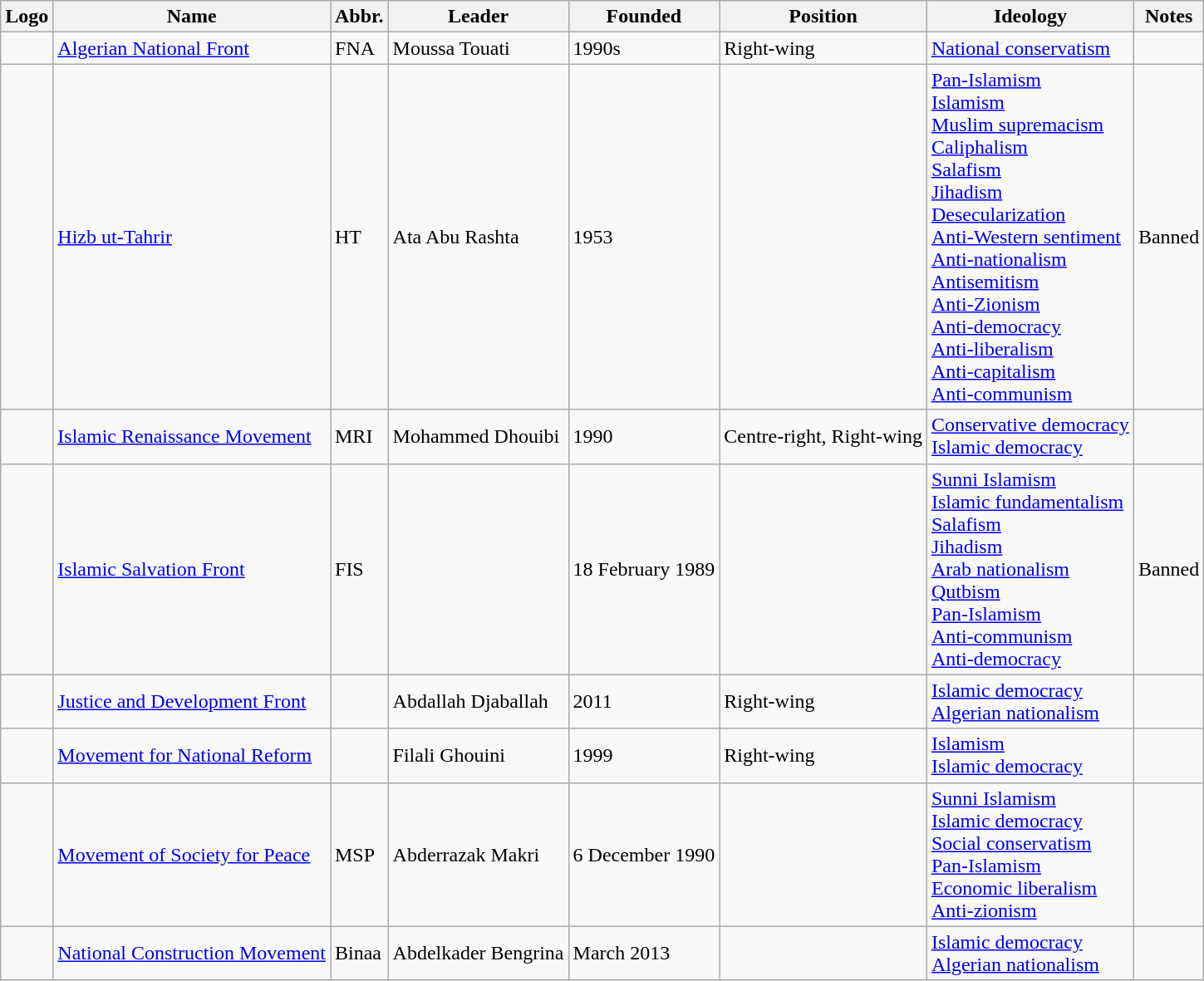<table class="wikitable">
<tr>
<th>Logo</th>
<th>Name</th>
<th>Abbr.</th>
<th>Leader</th>
<th>Founded</th>
<th>Position</th>
<th>Ideology</th>
<th>Notes</th>
</tr>
<tr>
<td></td>
<td><a href='#'>Algerian National Front</a></td>
<td>FNA</td>
<td>Moussa Touati</td>
<td>1990s</td>
<td>Right-wing</td>
<td><a href='#'>National conservatism</a></td>
<td></td>
</tr>
<tr>
<td></td>
<td><a href='#'>Hizb ut-Tahrir</a></td>
<td>HT</td>
<td>Ata Abu Rashta</td>
<td>1953</td>
<td></td>
<td><a href='#'>Pan-Islamism</a><br><a href='#'>Islamism</a><br><a href='#'>Muslim supremacism</a><br><a href='#'>Caliphalism</a><br><a href='#'>Salafism</a><br><a href='#'>Jihadism</a><br><a href='#'>Desecularization</a><br><a href='#'>Anti-Western sentiment</a><br><a href='#'>Anti-nationalism</a><br><a href='#'>Antisemitism</a><br><a href='#'>Anti-Zionism</a><br><a href='#'>Anti-democracy</a><br><a href='#'>Anti-liberalism</a><br><a href='#'>Anti-capitalism</a><br><a href='#'>Anti-communism</a></td>
<td>Banned</td>
</tr>
<tr>
<td></td>
<td><a href='#'>Islamic Renaissance Movement</a></td>
<td>MRI</td>
<td>Mohammed Dhouibi</td>
<td>1990</td>
<td>Centre-right, Right-wing</td>
<td><a href='#'>Conservative democracy</a><br><a href='#'>Islamic democracy</a></td>
<td></td>
</tr>
<tr>
<td></td>
<td><a href='#'>Islamic Salvation Front</a></td>
<td>FIS</td>
<td></td>
<td>18 February 1989</td>
<td></td>
<td><a href='#'>Sunni Islamism</a><br><a href='#'>Islamic fundamentalism</a><br><a href='#'>Salafism</a><br><a href='#'>Jihadism</a><br><a href='#'>Arab nationalism</a><br><a href='#'>Qutbism</a><br><a href='#'>Pan-Islamism</a><br><a href='#'>Anti-communism</a><br><a href='#'>Anti-democracy</a></td>
<td>Banned</td>
</tr>
<tr>
<td></td>
<td><a href='#'>Justice and Development Front</a></td>
<td></td>
<td>Abdallah Djaballah</td>
<td>2011</td>
<td>Right-wing</td>
<td><a href='#'>Islamic democracy</a><br><a href='#'>Algerian nationalism</a></td>
<td></td>
</tr>
<tr>
<td></td>
<td><a href='#'>Movement for National Reform</a></td>
<td></td>
<td>Filali Ghouini</td>
<td>1999</td>
<td>Right-wing</td>
<td><a href='#'>Islamism</a><br><a href='#'>Islamic democracy</a></td>
<td></td>
</tr>
<tr>
<td></td>
<td><a href='#'>Movement of Society for Peace</a></td>
<td>MSP</td>
<td>Abderrazak Makri</td>
<td>6 December 1990</td>
<td></td>
<td><a href='#'>Sunni Islamism</a><br><a href='#'>Islamic democracy</a><br><a href='#'>Social conservatism</a><br><a href='#'>Pan-Islamism</a><br><a href='#'>Economic liberalism</a><br><a href='#'>Anti-zionism</a></td>
<td></td>
</tr>
<tr>
<td></td>
<td><a href='#'>National Construction Movement</a></td>
<td>Binaa</td>
<td>Abdelkader Bengrina</td>
<td>March 2013</td>
<td></td>
<td><a href='#'>Islamic democracy</a><br><a href='#'>Algerian nationalism</a></td>
<td></td>
</tr>
</table>
